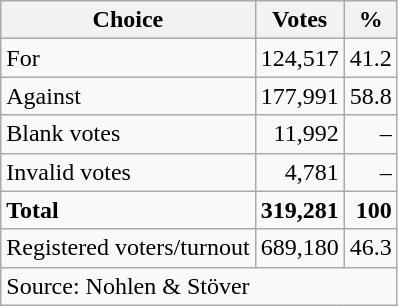<table class=wikitable style=text-align:right>
<tr>
<th>Choice</th>
<th>Votes</th>
<th>%</th>
</tr>
<tr>
<td align=left>For</td>
<td>124,517</td>
<td>41.2</td>
</tr>
<tr>
<td align=left>Against</td>
<td>177,991</td>
<td>58.8</td>
</tr>
<tr>
<td align=left>Blank votes</td>
<td>11,992</td>
<td>–</td>
</tr>
<tr>
<td align=left>Invalid votes</td>
<td>4,781</td>
<td>–</td>
</tr>
<tr>
<td align=left><strong>Total</strong></td>
<td><strong>319,281</strong></td>
<td><strong>100</strong></td>
</tr>
<tr>
<td align=left>Registered voters/turnout</td>
<td>689,180</td>
<td>46.3</td>
</tr>
<tr>
<td align=left colspan=3>Source: Nohlen & Stöver</td>
</tr>
</table>
